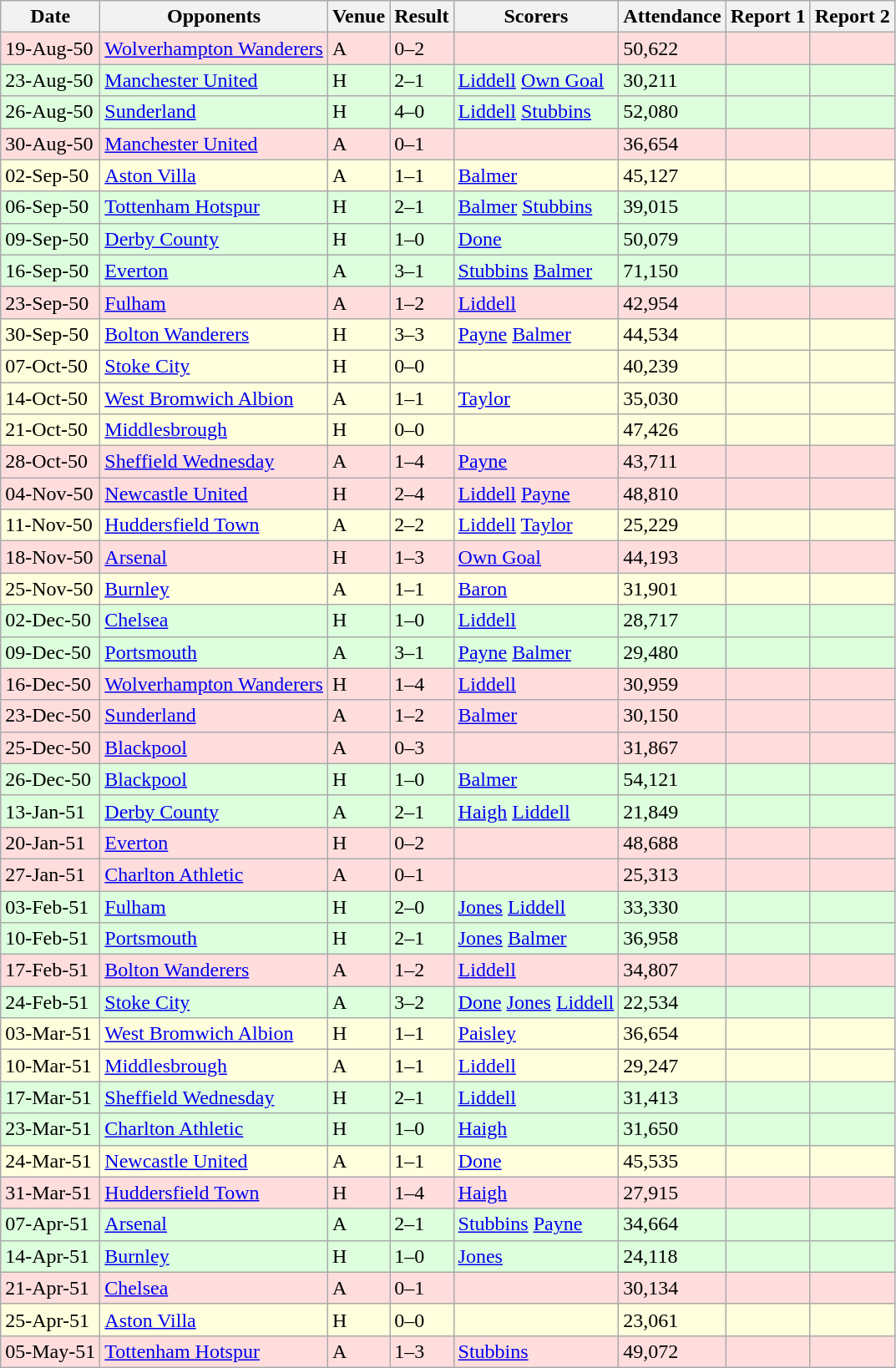<table class=wikitable>
<tr>
<th>Date</th>
<th>Opponents</th>
<th>Venue</th>
<th>Result</th>
<th>Scorers</th>
<th>Attendance</th>
<th>Report 1</th>
<th>Report 2</th>
</tr>
<tr bgcolor="#ffdddd">
<td>19-Aug-50</td>
<td><a href='#'>Wolverhampton Wanderers</a></td>
<td>A</td>
<td>0–2</td>
<td></td>
<td>50,622</td>
<td></td>
<td></td>
</tr>
<tr bgcolor="#ddffdd">
<td>23-Aug-50</td>
<td><a href='#'>Manchester United</a></td>
<td>H</td>
<td>2–1</td>
<td><a href='#'>Liddell</a>  <a href='#'>Own Goal</a> </td>
<td>30,211</td>
<td></td>
<td></td>
</tr>
<tr bgcolor="#ddffdd">
<td>26-Aug-50</td>
<td><a href='#'>Sunderland</a></td>
<td>H</td>
<td>4–0</td>
<td><a href='#'>Liddell</a>  <a href='#'>Stubbins</a> </td>
<td>52,080</td>
<td></td>
<td></td>
</tr>
<tr bgcolor="#ffdddd">
<td>30-Aug-50</td>
<td><a href='#'>Manchester United</a></td>
<td>A</td>
<td>0–1</td>
<td></td>
<td>36,654</td>
<td></td>
<td></td>
</tr>
<tr bgcolor="#ffffdd">
<td>02-Sep-50</td>
<td><a href='#'>Aston Villa</a></td>
<td>A</td>
<td>1–1</td>
<td><a href='#'>Balmer</a> </td>
<td>45,127</td>
<td></td>
<td></td>
</tr>
<tr bgcolor="#ddffdd">
<td>06-Sep-50</td>
<td><a href='#'>Tottenham Hotspur</a></td>
<td>H</td>
<td>2–1</td>
<td><a href='#'>Balmer</a> <a href='#'>Stubbins</a> </td>
<td>39,015</td>
<td></td>
<td></td>
</tr>
<tr bgcolor="#ddffdd">
<td>09-Sep-50</td>
<td><a href='#'>Derby County</a></td>
<td>H</td>
<td>1–0</td>
<td><a href='#'>Done</a> </td>
<td>50,079</td>
<td></td>
<td></td>
</tr>
<tr bgcolor="#ddffdd">
<td>16-Sep-50</td>
<td><a href='#'>Everton</a></td>
<td>A</td>
<td>3–1</td>
<td><a href='#'>Stubbins</a>  <a href='#'>Balmer</a> </td>
<td>71,150</td>
<td></td>
<td></td>
</tr>
<tr bgcolor="#ffdddd">
<td>23-Sep-50</td>
<td><a href='#'>Fulham</a></td>
<td>A</td>
<td>1–2</td>
<td><a href='#'>Liddell</a> </td>
<td>42,954</td>
<td></td>
<td></td>
</tr>
<tr bgcolor="#ffffdd">
<td>30-Sep-50</td>
<td><a href='#'>Bolton Wanderers</a></td>
<td>H</td>
<td>3–3</td>
<td><a href='#'>Payne</a>  <a href='#'>Balmer</a></td>
<td>44,534</td>
<td></td>
<td></td>
</tr>
<tr bgcolor="#ffffdd">
<td>07-Oct-50</td>
<td><a href='#'>Stoke City</a></td>
<td>H</td>
<td>0–0</td>
<td></td>
<td>40,239</td>
<td></td>
<td></td>
</tr>
<tr bgcolor="#ffffdd">
<td>14-Oct-50</td>
<td><a href='#'>West Bromwich Albion</a></td>
<td>A</td>
<td>1–1</td>
<td><a href='#'>Taylor</a> </td>
<td>35,030</td>
<td></td>
<td></td>
</tr>
<tr bgcolor="#ffffdd">
<td>21-Oct-50</td>
<td><a href='#'>Middlesbrough</a></td>
<td>H</td>
<td>0–0</td>
<td></td>
<td>47,426</td>
<td></td>
<td></td>
</tr>
<tr bgcolor="#ffdddd">
<td>28-Oct-50</td>
<td><a href='#'>Sheffield Wednesday</a></td>
<td>A</td>
<td>1–4</td>
<td><a href='#'>Payne</a> </td>
<td>43,711</td>
<td></td>
<td></td>
</tr>
<tr bgcolor="#ffdddd">
<td>04-Nov-50</td>
<td><a href='#'>Newcastle United</a></td>
<td>H</td>
<td>2–4</td>
<td><a href='#'>Liddell</a>  <a href='#'>Payne</a> </td>
<td>48,810</td>
<td></td>
<td></td>
</tr>
<tr bgcolor="#ffffdd">
<td>11-Nov-50</td>
<td><a href='#'>Huddersfield Town</a></td>
<td>A</td>
<td>2–2</td>
<td><a href='#'>Liddell</a>  <a href='#'>Taylor</a> </td>
<td>25,229</td>
<td></td>
<td></td>
</tr>
<tr bgcolor="#ffdddd">
<td>18-Nov-50</td>
<td><a href='#'>Arsenal</a></td>
<td>H</td>
<td>1–3</td>
<td><a href='#'>Own Goal</a> </td>
<td>44,193</td>
<td></td>
<td></td>
</tr>
<tr bgcolor="#ffffdd">
<td>25-Nov-50</td>
<td><a href='#'>Burnley</a></td>
<td>A</td>
<td>1–1</td>
<td><a href='#'>Baron</a> </td>
<td>31,901</td>
<td></td>
<td></td>
</tr>
<tr bgcolor="#ddffdd">
<td>02-Dec-50</td>
<td><a href='#'>Chelsea</a></td>
<td>H</td>
<td>1–0</td>
<td><a href='#'>Liddell</a> </td>
<td>28,717</td>
<td></td>
<td></td>
</tr>
<tr bgcolor="#ddffdd">
<td>09-Dec-50</td>
<td><a href='#'>Portsmouth</a></td>
<td>A</td>
<td>3–1</td>
<td><a href='#'>Payne</a>  <a href='#'>Balmer</a> </td>
<td>29,480</td>
<td></td>
<td></td>
</tr>
<tr bgcolor="#ffdddd">
<td>16-Dec-50</td>
<td><a href='#'>Wolverhampton Wanderers</a></td>
<td>H</td>
<td>1–4</td>
<td><a href='#'>Liddell</a> </td>
<td>30,959</td>
<td></td>
<td></td>
</tr>
<tr bgcolor="#ffdddd">
<td>23-Dec-50</td>
<td><a href='#'>Sunderland</a></td>
<td>A</td>
<td>1–2</td>
<td><a href='#'>Balmer</a> </td>
<td>30,150</td>
<td></td>
<td></td>
</tr>
<tr bgcolor="#ffdddd">
<td>25-Dec-50</td>
<td><a href='#'>Blackpool</a></td>
<td>A</td>
<td>0–3</td>
<td></td>
<td>31,867</td>
<td></td>
<td></td>
</tr>
<tr bgcolor="#ddffdd">
<td>26-Dec-50</td>
<td><a href='#'>Blackpool</a></td>
<td>H</td>
<td>1–0</td>
<td><a href='#'>Balmer</a> </td>
<td>54,121</td>
<td></td>
<td></td>
</tr>
<tr bgcolor="#ddffdd">
<td>13-Jan-51</td>
<td><a href='#'>Derby County</a></td>
<td>A</td>
<td>2–1</td>
<td><a href='#'>Haigh</a>  <a href='#'>Liddell</a> </td>
<td>21,849</td>
<td></td>
<td></td>
</tr>
<tr bgcolor="#ffdddd">
<td>20-Jan-51</td>
<td><a href='#'>Everton</a></td>
<td>H</td>
<td>0–2</td>
<td></td>
<td>48,688</td>
<td></td>
<td></td>
</tr>
<tr bgcolor="#ffdddd">
<td>27-Jan-51</td>
<td><a href='#'>Charlton Athletic</a></td>
<td>A</td>
<td>0–1</td>
<td></td>
<td>25,313</td>
<td></td>
<td></td>
</tr>
<tr bgcolor="#ddffdd">
<td>03-Feb-51</td>
<td><a href='#'>Fulham</a></td>
<td>H</td>
<td>2–0</td>
<td><a href='#'>Jones</a>  <a href='#'>Liddell</a> </td>
<td>33,330</td>
<td></td>
<td></td>
</tr>
<tr bgcolor="#ddffdd">
<td>10-Feb-51</td>
<td><a href='#'>Portsmouth</a></td>
<td>H</td>
<td>2–1</td>
<td><a href='#'>Jones</a>  <a href='#'>Balmer</a></td>
<td>36,958</td>
<td></td>
<td></td>
</tr>
<tr bgcolor="#ffdddd">
<td>17-Feb-51</td>
<td><a href='#'>Bolton Wanderers</a></td>
<td>A</td>
<td>1–2</td>
<td><a href='#'>Liddell</a> </td>
<td>34,807</td>
<td></td>
<td></td>
</tr>
<tr bgcolor="#ddffdd">
<td>24-Feb-51</td>
<td><a href='#'>Stoke City</a></td>
<td>A</td>
<td>3–2</td>
<td><a href='#'>Done</a>  <a href='#'>Jones</a>  <a href='#'>Liddell</a> </td>
<td>22,534</td>
<td></td>
<td></td>
</tr>
<tr bgcolor="#ffffdd">
<td>03-Mar-51</td>
<td><a href='#'>West Bromwich Albion</a></td>
<td>H</td>
<td>1–1</td>
<td><a href='#'>Paisley</a></td>
<td>36,654</td>
<td></td>
<td></td>
</tr>
<tr bgcolor="#ffffdd">
<td>10-Mar-51</td>
<td><a href='#'>Middlesbrough</a></td>
<td>A</td>
<td>1–1</td>
<td><a href='#'>Liddell</a> </td>
<td>29,247</td>
<td></td>
<td></td>
</tr>
<tr bgcolor="#ddffdd">
<td>17-Mar-51</td>
<td><a href='#'>Sheffield Wednesday</a></td>
<td>H</td>
<td>2–1</td>
<td><a href='#'>Liddell</a> </td>
<td>31,413</td>
<td></td>
<td></td>
</tr>
<tr bgcolor="#ddffdd">
<td>23-Mar-51</td>
<td><a href='#'>Charlton Athletic</a></td>
<td>H</td>
<td>1–0</td>
<td><a href='#'>Haigh</a> </td>
<td>31,650</td>
<td></td>
<td></td>
</tr>
<tr bgcolor="#ffffdd">
<td>24-Mar-51</td>
<td><a href='#'>Newcastle United</a></td>
<td>A</td>
<td>1–1</td>
<td><a href='#'>Done</a> </td>
<td>45,535</td>
<td></td>
<td></td>
</tr>
<tr bgcolor="#ffdddd">
<td>31-Mar-51</td>
<td><a href='#'>Huddersfield Town</a></td>
<td>H</td>
<td>1–4</td>
<td><a href='#'>Haigh</a> </td>
<td>27,915</td>
<td></td>
<td></td>
</tr>
<tr bgcolor="#ddffdd">
<td>07-Apr-51</td>
<td><a href='#'>Arsenal</a></td>
<td>A</td>
<td>2–1</td>
<td><a href='#'>Stubbins</a>  <a href='#'>Payne</a> </td>
<td>34,664</td>
<td></td>
<td></td>
</tr>
<tr bgcolor="#ddffdd">
<td>14-Apr-51</td>
<td><a href='#'>Burnley</a></td>
<td>H</td>
<td>1–0</td>
<td><a href='#'>Jones</a> </td>
<td>24,118</td>
<td></td>
<td></td>
</tr>
<tr bgcolor="#ffdddd">
<td>21-Apr-51</td>
<td><a href='#'>Chelsea</a></td>
<td>A</td>
<td>0–1</td>
<td></td>
<td>30,134</td>
<td></td>
<td></td>
</tr>
<tr bgcolor="#ffffdd">
<td>25-Apr-51</td>
<td><a href='#'>Aston Villa</a></td>
<td>H</td>
<td>0–0</td>
<td></td>
<td>23,061</td>
<td></td>
<td></td>
</tr>
<tr bgcolor="#ffdddd">
<td>05-May-51</td>
<td><a href='#'>Tottenham Hotspur</a></td>
<td>A</td>
<td>1–3</td>
<td><a href='#'>Stubbins</a> </td>
<td>49,072</td>
<td></td>
<td></td>
</tr>
</table>
